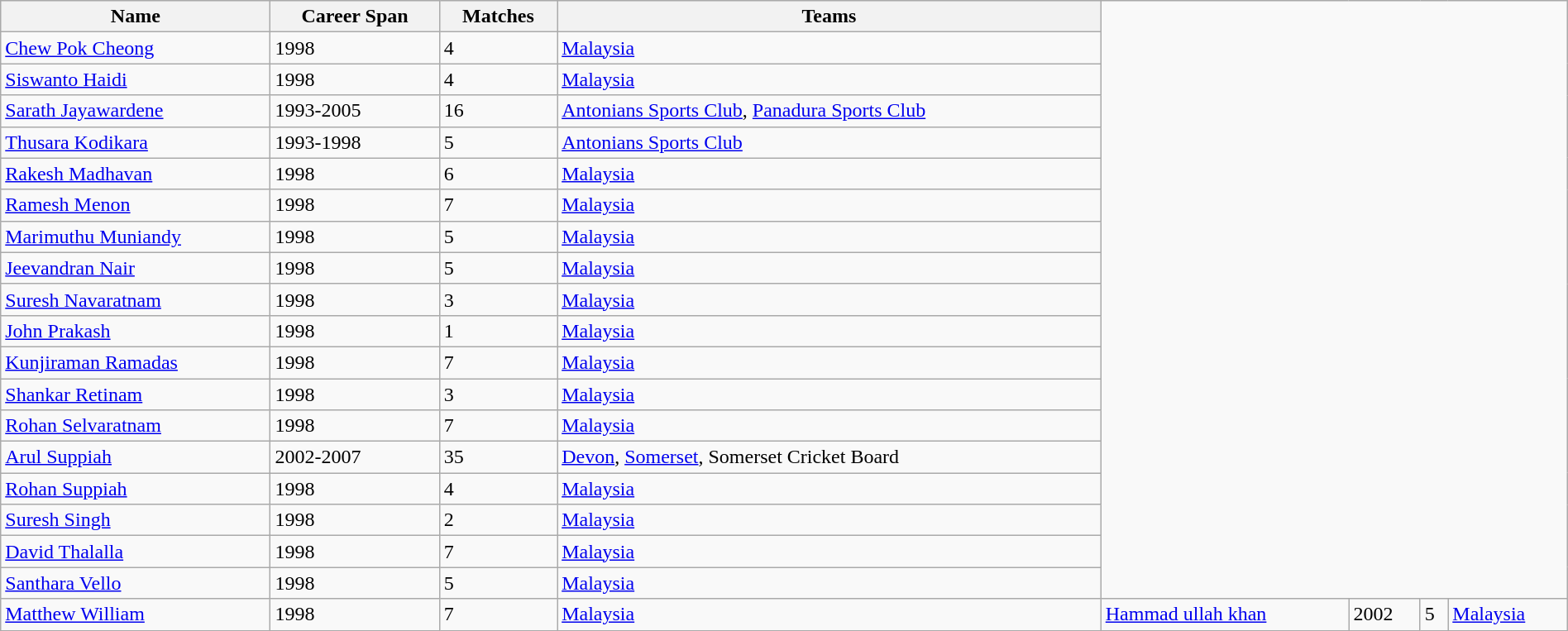<table class="wikitable" width="100%">
<tr bgcolor="#efefef">
<th>Name</th>
<th>Career Span</th>
<th>Matches</th>
<th>Teams</th>
</tr>
<tr>
<td><a href='#'>Chew Pok Cheong</a></td>
<td>1998</td>
<td>4</td>
<td><a href='#'>Malaysia</a></td>
</tr>
<tr>
<td><a href='#'>Siswanto Haidi</a></td>
<td>1998</td>
<td>4</td>
<td><a href='#'>Malaysia</a></td>
</tr>
<tr>
<td><a href='#'>Sarath Jayawardene</a></td>
<td>1993-2005</td>
<td>16</td>
<td><a href='#'>Antonians Sports Club</a>, <a href='#'>Panadura Sports Club</a></td>
</tr>
<tr>
<td><a href='#'>Thusara Kodikara</a></td>
<td>1993-1998</td>
<td>5</td>
<td><a href='#'>Antonians Sports Club</a></td>
</tr>
<tr>
<td><a href='#'>Rakesh Madhavan</a></td>
<td>1998</td>
<td>6</td>
<td><a href='#'>Malaysia</a></td>
</tr>
<tr>
<td><a href='#'>Ramesh Menon</a></td>
<td>1998</td>
<td>7</td>
<td><a href='#'>Malaysia</a></td>
</tr>
<tr>
<td><a href='#'>Marimuthu Muniandy</a></td>
<td>1998</td>
<td>5</td>
<td><a href='#'>Malaysia</a></td>
</tr>
<tr>
<td><a href='#'>Jeevandran Nair</a></td>
<td>1998</td>
<td>5</td>
<td><a href='#'>Malaysia</a></td>
</tr>
<tr>
<td><a href='#'>Suresh Navaratnam</a></td>
<td>1998</td>
<td>3</td>
<td><a href='#'>Malaysia</a></td>
</tr>
<tr>
<td><a href='#'>John Prakash</a></td>
<td>1998</td>
<td>1</td>
<td><a href='#'>Malaysia</a></td>
</tr>
<tr>
<td><a href='#'>Kunjiraman Ramadas</a></td>
<td>1998</td>
<td>7</td>
<td><a href='#'>Malaysia</a></td>
</tr>
<tr>
<td><a href='#'>Shankar Retinam</a></td>
<td>1998</td>
<td>3</td>
<td><a href='#'>Malaysia</a></td>
</tr>
<tr>
<td><a href='#'>Rohan Selvaratnam</a></td>
<td>1998</td>
<td>7</td>
<td><a href='#'>Malaysia</a></td>
</tr>
<tr>
<td><a href='#'>Arul Suppiah</a></td>
<td>2002-2007</td>
<td>35</td>
<td><a href='#'>Devon</a>, <a href='#'>Somerset</a>, Somerset Cricket Board</td>
</tr>
<tr>
<td><a href='#'>Rohan Suppiah</a></td>
<td>1998</td>
<td>4</td>
<td><a href='#'>Malaysia</a></td>
</tr>
<tr>
<td><a href='#'>Suresh Singh</a></td>
<td>1998</td>
<td>2</td>
<td><a href='#'>Malaysia</a></td>
</tr>
<tr>
<td><a href='#'>David Thalalla</a></td>
<td>1998</td>
<td>7</td>
<td><a href='#'>Malaysia</a></td>
</tr>
<tr>
<td><a href='#'>Santhara Vello</a></td>
<td>1998</td>
<td>5</td>
<td><a href='#'>Malaysia</a></td>
</tr>
<tr>
<td><a href='#'>Matthew William</a></td>
<td>1998</td>
<td>7</td>
<td><a href='#'>Malaysia</a></td>
<td><a href='#'>Hammad ullah khan</a></td>
<td>2002</td>
<td>5</td>
<td><a href='#'>Malaysia</a></td>
</tr>
</table>
